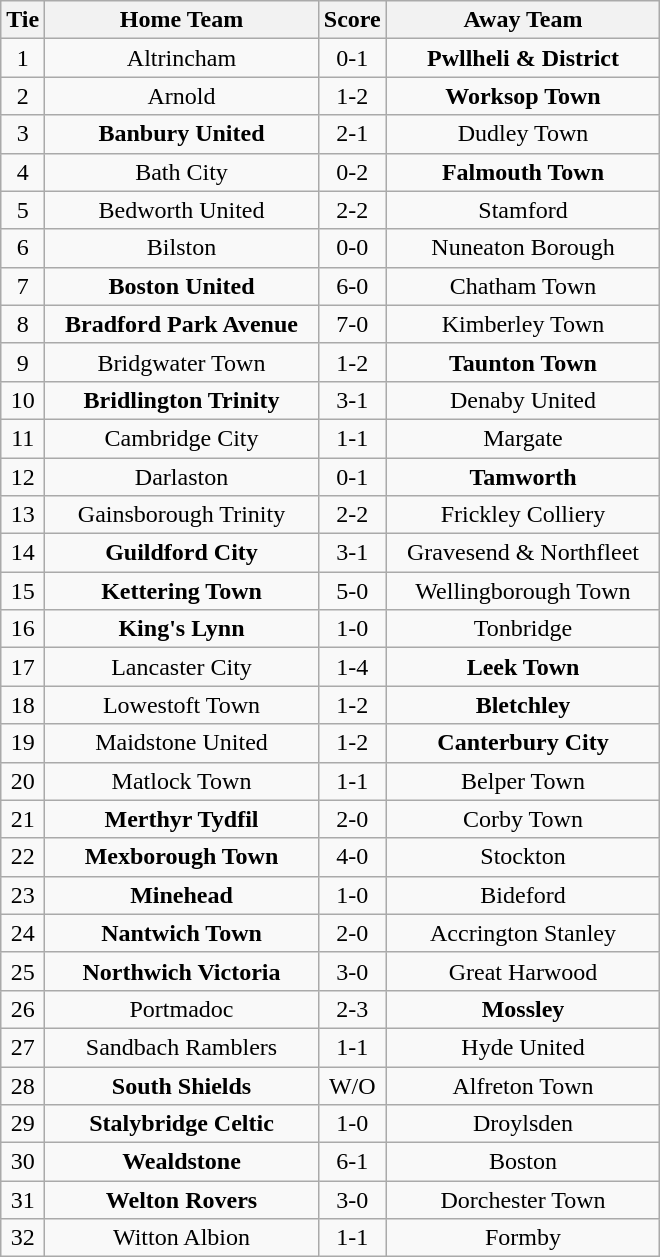<table class="wikitable" style="text-align:center;">
<tr>
<th width=20>Tie</th>
<th width=175>Home Team</th>
<th width=20>Score</th>
<th width=175>Away Team</th>
</tr>
<tr>
<td>1</td>
<td>Altrincham</td>
<td>0-1</td>
<td><strong>Pwllheli & District</strong></td>
</tr>
<tr>
<td>2</td>
<td>Arnold</td>
<td>1-2</td>
<td><strong>Worksop Town</strong></td>
</tr>
<tr>
<td>3</td>
<td><strong>Banbury United</strong></td>
<td>2-1</td>
<td>Dudley Town</td>
</tr>
<tr>
<td>4</td>
<td>Bath City</td>
<td>0-2</td>
<td><strong>Falmouth Town</strong></td>
</tr>
<tr>
<td>5</td>
<td>Bedworth United</td>
<td>2-2</td>
<td>Stamford</td>
</tr>
<tr>
<td>6</td>
<td>Bilston</td>
<td>0-0</td>
<td>Nuneaton Borough</td>
</tr>
<tr>
<td>7</td>
<td><strong>Boston United</strong></td>
<td>6-0</td>
<td>Chatham Town</td>
</tr>
<tr>
<td>8</td>
<td><strong>Bradford Park Avenue</strong></td>
<td>7-0</td>
<td>Kimberley Town</td>
</tr>
<tr>
<td>9</td>
<td>Bridgwater Town</td>
<td>1-2</td>
<td><strong>Taunton Town</strong></td>
</tr>
<tr>
<td>10</td>
<td><strong>Bridlington Trinity</strong></td>
<td>3-1</td>
<td>Denaby United</td>
</tr>
<tr>
<td>11</td>
<td>Cambridge City</td>
<td>1-1</td>
<td>Margate</td>
</tr>
<tr>
<td>12</td>
<td>Darlaston</td>
<td>0-1</td>
<td><strong>Tamworth</strong></td>
</tr>
<tr>
<td>13</td>
<td>Gainsborough Trinity</td>
<td>2-2</td>
<td>Frickley Colliery</td>
</tr>
<tr>
<td>14</td>
<td><strong>Guildford City</strong></td>
<td>3-1</td>
<td>Gravesend & Northfleet</td>
</tr>
<tr>
<td>15</td>
<td><strong>Kettering Town</strong></td>
<td>5-0</td>
<td>Wellingborough Town</td>
</tr>
<tr>
<td>16</td>
<td><strong>King's Lynn</strong></td>
<td>1-0</td>
<td>Tonbridge</td>
</tr>
<tr>
<td>17</td>
<td>Lancaster City</td>
<td>1-4</td>
<td><strong>Leek Town</strong></td>
</tr>
<tr>
<td>18</td>
<td>Lowestoft Town</td>
<td>1-2</td>
<td><strong>Bletchley</strong></td>
</tr>
<tr>
<td>19</td>
<td>Maidstone United</td>
<td>1-2</td>
<td><strong>Canterbury City</strong></td>
</tr>
<tr>
<td>20</td>
<td>Matlock Town</td>
<td>1-1</td>
<td>Belper Town</td>
</tr>
<tr>
<td>21</td>
<td><strong>Merthyr Tydfil</strong></td>
<td>2-0</td>
<td>Corby Town</td>
</tr>
<tr>
<td>22</td>
<td><strong>Mexborough Town</strong></td>
<td>4-0</td>
<td>Stockton</td>
</tr>
<tr>
<td>23</td>
<td><strong>Minehead</strong></td>
<td>1-0</td>
<td>Bideford</td>
</tr>
<tr>
<td>24</td>
<td><strong>Nantwich Town</strong></td>
<td>2-0</td>
<td>Accrington Stanley</td>
</tr>
<tr>
<td>25</td>
<td><strong>Northwich Victoria</strong></td>
<td>3-0</td>
<td>Great Harwood</td>
</tr>
<tr>
<td>26</td>
<td>Portmadoc</td>
<td>2-3</td>
<td><strong>Mossley</strong></td>
</tr>
<tr>
<td>27</td>
<td>Sandbach Ramblers</td>
<td>1-1</td>
<td>Hyde United</td>
</tr>
<tr>
<td>28</td>
<td><strong>South Shields</strong></td>
<td>W/O</td>
<td>Alfreton Town</td>
</tr>
<tr>
<td>29</td>
<td><strong>Stalybridge Celtic</strong></td>
<td>1-0</td>
<td>Droylsden</td>
</tr>
<tr>
<td>30</td>
<td><strong>Wealdstone</strong></td>
<td>6-1</td>
<td>Boston</td>
</tr>
<tr>
<td>31</td>
<td><strong>Welton Rovers</strong></td>
<td>3-0</td>
<td>Dorchester Town</td>
</tr>
<tr>
<td>32</td>
<td>Witton Albion</td>
<td>1-1</td>
<td>Formby</td>
</tr>
</table>
